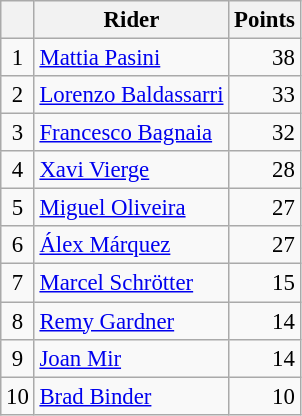<table class="wikitable" style="font-size: 95%;">
<tr>
<th></th>
<th>Rider</th>
<th>Points</th>
</tr>
<tr>
<td align=center>1</td>
<td> <a href='#'>Mattia Pasini</a></td>
<td align=right>38</td>
</tr>
<tr>
<td align=center>2</td>
<td> <a href='#'>Lorenzo Baldassarri</a></td>
<td align=right>33</td>
</tr>
<tr>
<td align=center>3</td>
<td> <a href='#'>Francesco Bagnaia</a></td>
<td align=right>32</td>
</tr>
<tr>
<td align=center>4</td>
<td> <a href='#'>Xavi Vierge</a></td>
<td align=right>28</td>
</tr>
<tr>
<td align=center>5</td>
<td> <a href='#'>Miguel Oliveira</a></td>
<td align=right>27</td>
</tr>
<tr>
<td align=center>6</td>
<td> <a href='#'>Álex Márquez</a></td>
<td align=right>27</td>
</tr>
<tr>
<td align=center>7</td>
<td> <a href='#'>Marcel Schrötter</a></td>
<td align=right>15</td>
</tr>
<tr>
<td align=center>8</td>
<td> <a href='#'>Remy Gardner</a></td>
<td align=right>14</td>
</tr>
<tr>
<td align=center>9</td>
<td> <a href='#'>Joan Mir</a></td>
<td align=right>14</td>
</tr>
<tr>
<td align=center>10</td>
<td> <a href='#'>Brad Binder</a></td>
<td align=right>10</td>
</tr>
</table>
